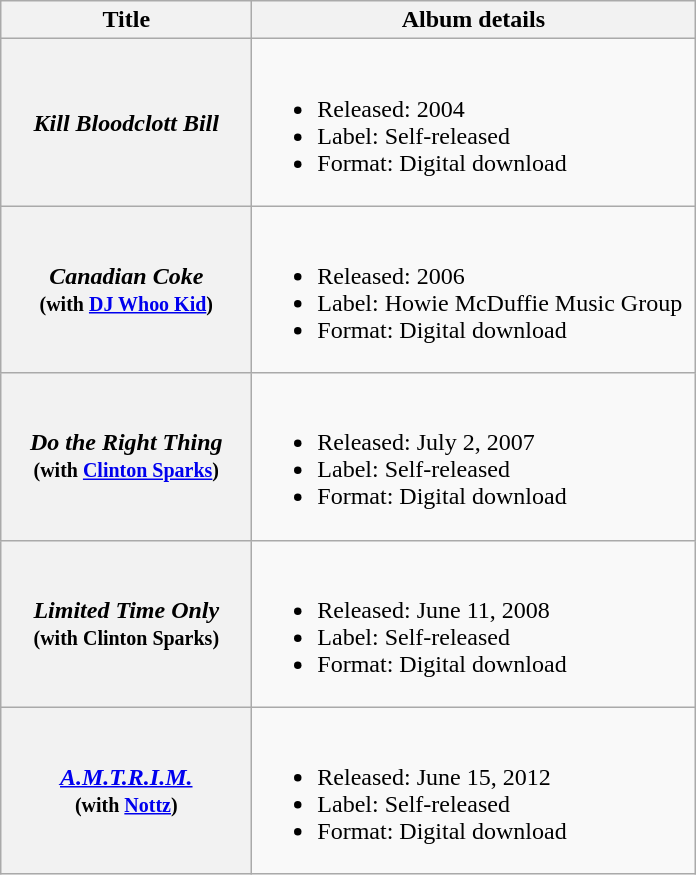<table class="wikitable plainrowheaders">
<tr>
<th scope="col" style="width:10em;">Title</th>
<th scope="col" style="width:18em;">Album details</th>
</tr>
<tr>
<th scope="row"><em>Kill Bloodclott Bill</em></th>
<td><br><ul><li>Released: 2004</li><li>Label: Self-released</li><li>Format: Digital download</li></ul></td>
</tr>
<tr>
<th scope="row"><em>Canadian Coke</em><br><small>(with <a href='#'>DJ Whoo Kid</a>)</small></th>
<td><br><ul><li>Released: 2006</li><li>Label: Howie McDuffie Music Group</li><li>Format: Digital download</li></ul></td>
</tr>
<tr>
<th scope="row"><em>Do the Right Thing</em><br><small>(with <a href='#'>Clinton Sparks</a>)</small></th>
<td><br><ul><li>Released: July 2, 2007</li><li>Label: Self-released</li><li>Format: Digital download</li></ul></td>
</tr>
<tr>
<th scope="row"><em>Limited Time Only</em><br><small>(with Clinton Sparks)</small></th>
<td><br><ul><li>Released: June 11, 2008</li><li>Label: Self-released</li><li>Format: Digital download</li></ul></td>
</tr>
<tr>
<th scope="row"><em><a href='#'>A.M.T.R.I.M.</a></em><br><small>(with <a href='#'>Nottz</a>)</small></th>
<td><br><ul><li>Released: June 15, 2012</li><li>Label: Self-released</li><li>Format: Digital download</li></ul></td>
</tr>
</table>
